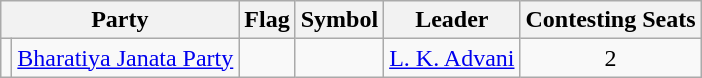<table class="wikitable" style="text-align:center">
<tr>
<th colspan="2">Party</th>
<th>Flag</th>
<th>Symbol</th>
<th>Leader</th>
<th>Contesting Seats</th>
</tr>
<tr>
<td></td>
<td><a href='#'>Bharatiya Janata Party</a></td>
<td></td>
<td></td>
<td><a href='#'>L. K. Advani</a></td>
<td>2</td>
</tr>
</table>
